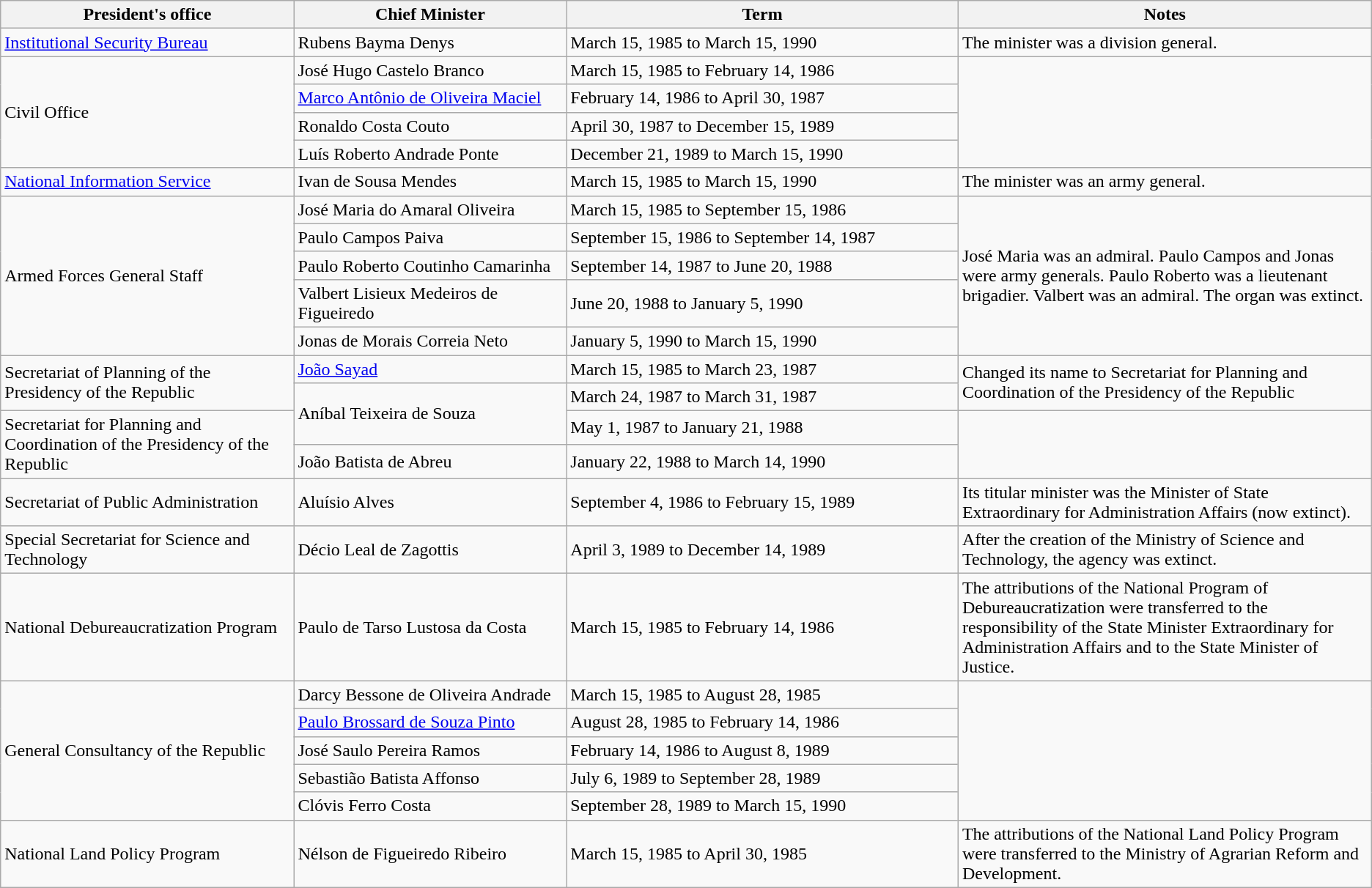<table class="wikitable collapsible collapsed">
<tr>
<th style="width: 20em">President's office</th>
<th style="width: 20em">Chief Minister</th>
<th style="width: 30em">Term</th>
<th style="width: 30em">Notes</th>
</tr>
<tr>
<td><a href='#'>Institutional Security Bureau</a></td>
<td>Rubens Bayma Denys</td>
<td>March 15, 1985 to March 15, 1990</td>
<td>The minister was a division general.</td>
</tr>
<tr>
<td rowspan="4">Civil Office</td>
<td>José Hugo Castelo Branco</td>
<td>March 15, 1985 to February 14, 1986</td>
<td rowspan="4"></td>
</tr>
<tr>
<td><a href='#'>Marco Antônio de Oliveira Maciel</a></td>
<td>February 14, 1986 to April 30, 1987</td>
</tr>
<tr>
<td>Ronaldo Costa Couto</td>
<td>April 30, 1987 to December 15, 1989</td>
</tr>
<tr>
<td>Luís Roberto Andrade Ponte</td>
<td>December 21, 1989 to March 15, 1990</td>
</tr>
<tr>
<td><a href='#'>National Information Service</a></td>
<td>Ivan de Sousa Mendes</td>
<td>March 15, 1985 to March 15, 1990</td>
<td>The minister was an army general.</td>
</tr>
<tr>
<td rowspan="5">Armed Forces General Staff</td>
<td>José Maria do Amaral Oliveira</td>
<td>March 15, 1985 to September 15, 1986</td>
<td rowspan="5">José Maria was an admiral. Paulo Campos and Jonas were army generals. Paulo Roberto was a lieutenant brigadier. Valbert was an admiral. The organ was extinct.</td>
</tr>
<tr>
<td>Paulo Campos Paiva</td>
<td>September 15, 1986 to September 14, 1987</td>
</tr>
<tr>
<td>Paulo Roberto Coutinho Camarinha</td>
<td>September 14, 1987 to June 20, 1988</td>
</tr>
<tr>
<td>Valbert Lisieux Medeiros de Figueiredo</td>
<td>June 20, 1988 to January 5, 1990</td>
</tr>
<tr>
<td>Jonas de Morais Correia Neto</td>
<td>January 5, 1990 to March 15, 1990</td>
</tr>
<tr>
<td rowspan="2">Secretariat of Planning of the Presidency of the Republic</td>
<td><a href='#'>João Sayad</a></td>
<td>March 15, 1985 to March 23, 1987</td>
<td rowspan="2">Changed its name to Secretariat for Planning and Coordination of the Presidency of the Republic</td>
</tr>
<tr>
<td rowspan="2">Aníbal Teixeira de Souza</td>
<td>March 24, 1987 to March 31, 1987</td>
</tr>
<tr>
<td rowspan="2">Secretariat for Planning and Coordination of the Presidency of the Republic</td>
<td>May 1, 1987 to January 21, 1988</td>
<td rowspan="2"></td>
</tr>
<tr>
<td>João Batista de Abreu</td>
<td>January 22, 1988 to March 14, 1990</td>
</tr>
<tr>
<td>Secretariat of Public Administration</td>
<td>Aluísio Alves</td>
<td>September 4, 1986 to February 15, 1989</td>
<td>Its titular minister was the Minister of State Extraordinary for Administration Affairs (now extinct).</td>
</tr>
<tr>
<td>Special Secretariat for Science and Technology</td>
<td>Décio Leal de Zagottis</td>
<td>April 3, 1989 to December 14, 1989</td>
<td>After the creation of the Ministry of Science and Technology, the agency was extinct.</td>
</tr>
<tr>
<td>National Debureaucratization Program</td>
<td>Paulo de Tarso Lustosa da Costa</td>
<td>March 15, 1985 to February 14, 1986</td>
<td>The attributions of the National Program of Debureaucratization were transferred to the responsibility of the State Minister Extraordinary for Administration Affairs and to the State Minister of Justice.</td>
</tr>
<tr>
<td rowspan="5">General Consultancy of the Republic</td>
<td>Darcy Bessone de Oliveira Andrade</td>
<td>March 15, 1985 to August 28, 1985</td>
<td rowspan="5"></td>
</tr>
<tr>
<td><a href='#'>Paulo Brossard de Souza Pinto</a></td>
<td>August 28, 1985 to February 14, 1986</td>
</tr>
<tr>
<td>José Saulo Pereira Ramos</td>
<td>February 14, 1986 to August 8, 1989</td>
</tr>
<tr>
<td>Sebastião Batista Affonso</td>
<td>July 6, 1989 to September 28, 1989</td>
</tr>
<tr>
<td>Clóvis Ferro Costa</td>
<td>September 28, 1989 to March 15, 1990</td>
</tr>
<tr>
<td>National Land Policy Program</td>
<td>Nélson de Figueiredo Ribeiro</td>
<td>March 15, 1985 to April 30, 1985</td>
<td>The attributions of the National Land Policy Program were transferred to the Ministry of Agrarian Reform and Development.</td>
</tr>
</table>
